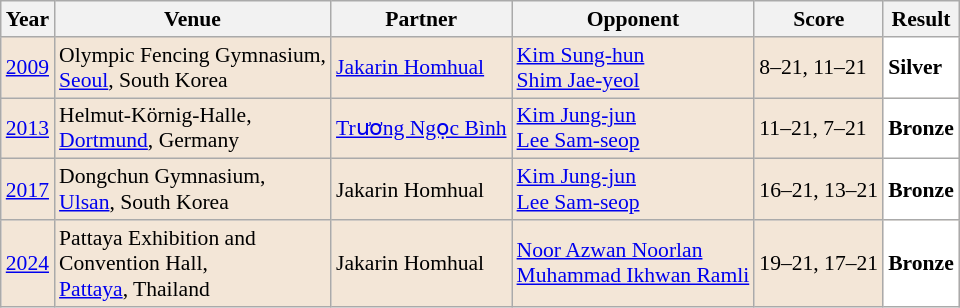<table class="sortable wikitable" style="font-size: 90%;">
<tr>
<th>Year</th>
<th>Venue</th>
<th>Partner</th>
<th>Opponent</th>
<th>Score</th>
<th>Result</th>
</tr>
<tr style="background:#F3E6D7">
<td align="center"><a href='#'>2009</a></td>
<td align="left">Olympic Fencing Gymnasium,<br><a href='#'>Seoul</a>, South Korea</td>
<td align="left"> <a href='#'>Jakarin Homhual</a></td>
<td align="left"> <a href='#'>Kim Sung-hun</a><br> <a href='#'>Shim Jae-yeol</a></td>
<td align="left">8–21, 11–21</td>
<td style="text-align:left; background:white"> <strong>Silver</strong></td>
</tr>
<tr style="background:#F3E6D7">
<td align="center"><a href='#'>2013</a></td>
<td align="left">Helmut-Körnig-Halle,<br><a href='#'>Dortmund</a>, Germany</td>
<td align="left"> <a href='#'>Trương Ngọc Bình</a></td>
<td align="left"> <a href='#'>Kim Jung-jun</a><br> <a href='#'>Lee Sam-seop</a></td>
<td align="left">11–21, 7–21</td>
<td style="text-align:left; background:white"> <strong>Bronze</strong></td>
</tr>
<tr style="background:#F3E6D7">
<td align="center"><a href='#'>2017</a></td>
<td align="left">Dongchun Gymnasium,<br><a href='#'>Ulsan</a>, South Korea</td>
<td align="left"> Jakarin Homhual</td>
<td align="left"> <a href='#'>Kim Jung-jun</a><br> <a href='#'>Lee Sam-seop</a></td>
<td align="left">16–21, 13–21</td>
<td style="text-align:left; background:white"> <strong>Bronze</strong></td>
</tr>
<tr style="background:#F3E6D7">
<td align="center"><a href='#'>2024</a></td>
<td align="left">Pattaya Exhibition and<br>Convention Hall,<br><a href='#'>Pattaya</a>, Thailand</td>
<td align="left"> Jakarin Homhual</td>
<td align="left"> <a href='#'>Noor Azwan Noorlan</a><br> <a href='#'>Muhammad Ikhwan Ramli</a></td>
<td align="left">19–21, 17–21</td>
<td style="text-align:left; background:white"> <strong>Bronze</strong></td>
</tr>
</table>
